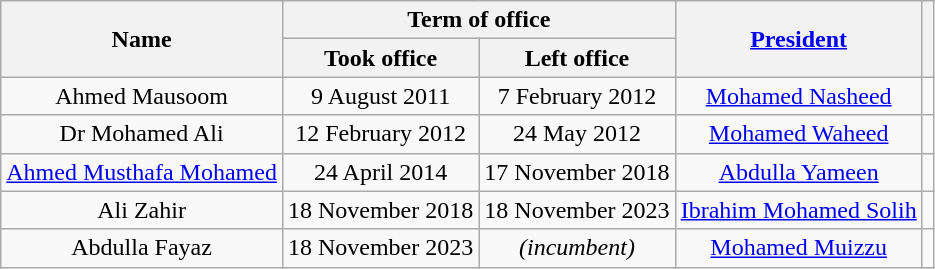<table class="wikitable" style="text-align:center">
<tr>
<th rowspan="2">Name</th>
<th colspan="2">Term of office</th>
<th rowspan="2"><a href='#'>President</a></th>
<th rowspan="2"></th>
</tr>
<tr>
<th>Took office</th>
<th>Left office</th>
</tr>
<tr>
<td>Ahmed Mausoom</td>
<td>9 August 2011</td>
<td>7 February 2012</td>
<td><a href='#'>Mohamed Nasheed</a></td>
<td></td>
</tr>
<tr>
<td>Dr Mohamed Ali</td>
<td>12 February 2012</td>
<td>24 May 2012</td>
<td><a href='#'>Mohamed Waheed</a></td>
<td></td>
</tr>
<tr>
<td><a href='#'>Ahmed Musthafa Mohamed</a></td>
<td>24 April 2014</td>
<td>17 November 2018</td>
<td><a href='#'>Abdulla Yameen</a></td>
<td></td>
</tr>
<tr>
<td>Ali Zahir</td>
<td>18 November 2018</td>
<td>18 November 2023</td>
<td><a href='#'>Ibrahim Mohamed Solih</a></td>
<td></td>
</tr>
<tr>
<td>Abdulla Fayaz</td>
<td>18 November 2023</td>
<td><em>(incumbent)</em></td>
<td><a href='#'>Mohamed Muizzu</a></td>
<td></td>
</tr>
</table>
